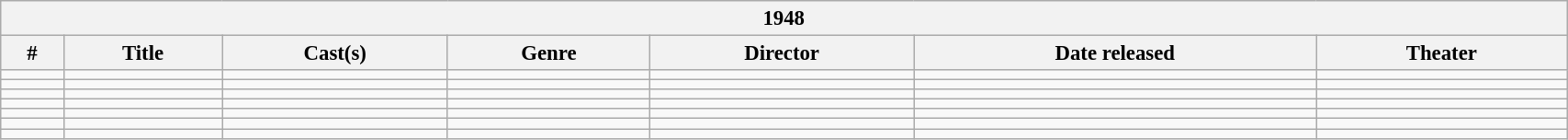<table class="wikitable"  style="width: 90%; font-size: 95%;">
<tr>
<th colspan="7">1948</th>
</tr>
<tr>
<th>#</th>
<th>Title</th>
<th>Cast(s)</th>
<th>Genre</th>
<th>Director</th>
<th>Date released</th>
<th>Theater</th>
</tr>
<tr>
<td></td>
<td></td>
<td></td>
<td></td>
<td></td>
<td></td>
<td></td>
</tr>
<tr>
<td></td>
<td></td>
<td></td>
<td></td>
<td></td>
<td></td>
<td></td>
</tr>
<tr>
<td></td>
<td></td>
<td></td>
<td></td>
<td></td>
<td></td>
<td></td>
</tr>
<tr>
<td></td>
<td></td>
<td></td>
<td></td>
<td></td>
<td></td>
<td></td>
</tr>
<tr>
<td></td>
<td></td>
<td></td>
<td></td>
<td></td>
<td></td>
<td></td>
</tr>
<tr>
<td></td>
<td></td>
<td></td>
<td></td>
<td></td>
<td></td>
<td></td>
</tr>
<tr>
<td></td>
<td></td>
<td></td>
<td></td>
<td></td>
<td></td>
<td></td>
</tr>
</table>
